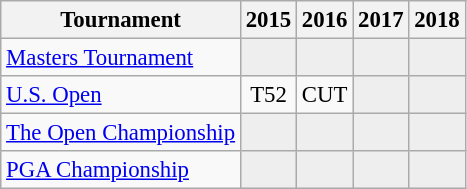<table class="wikitable" style="font-size:95%;text-align:center;">
<tr>
<th>Tournament</th>
<th>2015</th>
<th>2016</th>
<th>2017</th>
<th>2018</th>
</tr>
<tr>
<td align=left><a href='#'>Masters Tournament</a></td>
<td style="background:#eeeeee;"></td>
<td style="background:#eeeeee;"></td>
<td style="background:#eeeeee;"></td>
<td style="background:#eeeeee;"></td>
</tr>
<tr>
<td align=left><a href='#'>U.S. Open</a></td>
<td>T52</td>
<td>CUT</td>
<td style="background:#eeeeee;"></td>
<td style="background:#eeeeee;"></td>
</tr>
<tr>
<td align=left><a href='#'>The Open Championship</a></td>
<td style="background:#eeeeee;"></td>
<td style="background:#eeeeee;"></td>
<td style="background:#eeeeee;"></td>
<td style="background:#eeeeee;"></td>
</tr>
<tr>
<td align=left><a href='#'>PGA Championship</a></td>
<td style="background:#eeeeee;"></td>
<td style="background:#eeeeee;"></td>
<td style="background:#eeeeee;"></td>
<td style="background:#eeeeee;"></td>
</tr>
</table>
